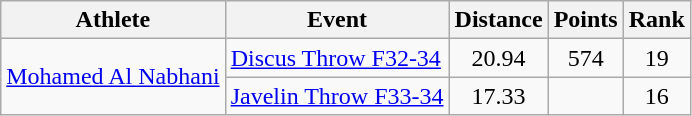<table class="wikitable">
<tr>
<th>Athlete</th>
<th>Event</th>
<th>Distance</th>
<th>Points</th>
<th>Rank</th>
</tr>
<tr align=center>
<td align=left rowspan=2><a href='#'>Mohamed Al Nabhani</a></td>
<td align=left><a href='#'>Discus Throw F32-34</a></td>
<td>20.94</td>
<td>574</td>
<td>19</td>
</tr>
<tr align=center>
<td align=left><a href='#'>Javelin Throw F33-34</a></td>
<td>17.33</td>
<td></td>
<td>16</td>
</tr>
</table>
